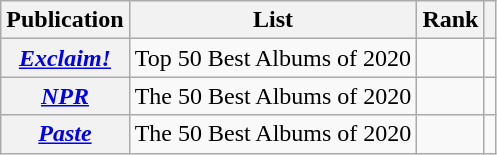<table class="wikitable sortable plainrowheaders" style="border:none; margin:0;">
<tr>
<th scope="col">Publication</th>
<th scope="col" class="unsortable">List</th>
<th scope="col" data-sort-type="number">Rank</th>
<th scope="col" class="unsortable"></th>
</tr>
<tr>
<th scope="row"><em><a href='#'>Exclaim!</a></em></th>
<td>Top 50 Best Albums of 2020</td>
<td></td>
<td></td>
</tr>
<tr>
<th scope="row"><em><a href='#'>NPR</a></em></th>
<td>The 50 Best Albums of 2020</td>
<td></td>
<td></td>
</tr>
<tr>
<th scope="row"><em><a href='#'>Paste</a></em></th>
<td>The 50 Best Albums of 2020</td>
<td></td>
<td></td>
</tr>
<tr>
</tr>
</table>
